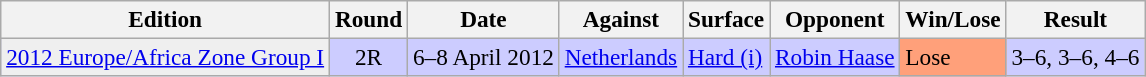<table class=wikitable style=font-size:97%>
<tr>
<th>Edition</th>
<th>Round</th>
<th>Date</th>
<th>Against</th>
<th>Surface</th>
<th>Opponent</th>
<th>Win/Lose</th>
<th>Result</th>
</tr>
<tr bgcolor=#CCCCFF>
<td bgcolor=#efefef><a href='#'>2012 Europe/Africa Zone Group I</a></td>
<td style="text-align:center;">2R</td>
<td>6–8 April 2012</td>
<td> <a href='#'>Netherlands</a></td>
<td><a href='#'>Hard (i)</a></td>
<td> <a href='#'>Robin Haase</a></td>
<td bgcolor=FFA07A>Lose</td>
<td>3–6, 3–6, 4–6</td>
</tr>
</table>
